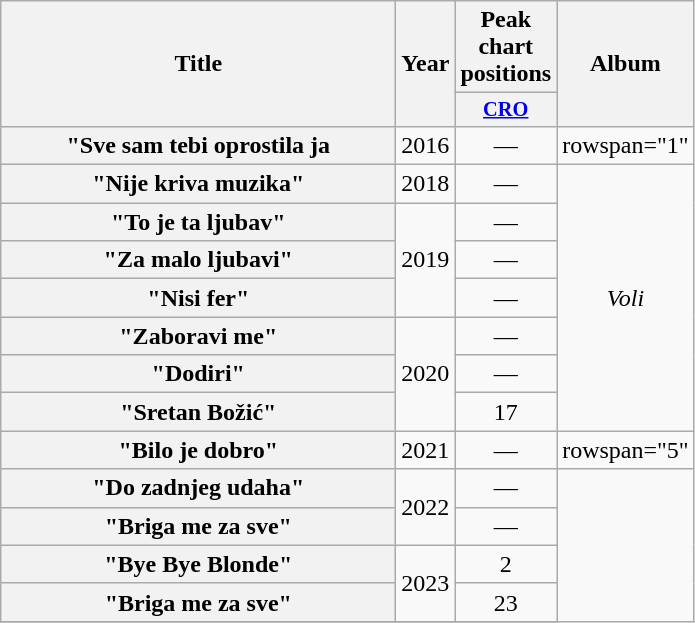<table class="wikitable plainrowheaders" style="text-align:center;">
<tr>
<th scope="col" rowspan="2" style="width:16em;">Title</th>
<th scope="col" rowspan="2" style="width:1em;">Year</th>
<th scope="col" colspan="1">Peak chart positions</th>
<th scope="col" rowspan="2">Album</th>
</tr>
<tr>
<th scope="col" style="width:3em;font-size:85%;"><a href='#'>CRO</a><br></th>
</tr>
<tr>
<th scope="row">"Sve sam tebi oprostila ja</th>
<td rowspan="1">2016</td>
<td>—</td>
<td>rowspan="1" </td>
</tr>
<tr>
<th scope="row">"Nije kriva muzika"</th>
<td rowspan="1">2018</td>
<td>—</td>
<td rowspan="7"><em>Voli</em></td>
</tr>
<tr>
<th scope="row">"To je ta ljubav"</th>
<td rowspan="3">2019</td>
<td>—</td>
</tr>
<tr>
<th scope="row">"Za malo ljubavi"</th>
<td>—</td>
</tr>
<tr>
<th scope="row">"Nisi fer"</th>
<td>—</td>
</tr>
<tr>
<th scope="row">"Zaboravi me"</th>
<td rowspan="3">2020</td>
<td>—</td>
</tr>
<tr>
<th scope="row">"Dodiri"</th>
<td>—</td>
</tr>
<tr>
<th scope="row">"Sretan Božić"</th>
<td>17</td>
</tr>
<tr>
<th scope="row">"Bilo je dobro"</th>
<td>2021</td>
<td>—</td>
<td>rowspan="5" </td>
</tr>
<tr>
<th scope="row">"Do zadnjeg udaha"</th>
<td rowspan="2">2022</td>
<td>—</td>
</tr>
<tr>
<th scope="row">"Briga me za sve"</th>
<td>—</td>
</tr>
<tr>
<th scope="row">"Bye Bye Blonde"</th>
<td rowspan="2">2023</td>
<td>2</td>
</tr>
<tr>
<th scope="row">"Briga me za sve"</th>
<td>23</td>
</tr>
<tr>
</tr>
</table>
